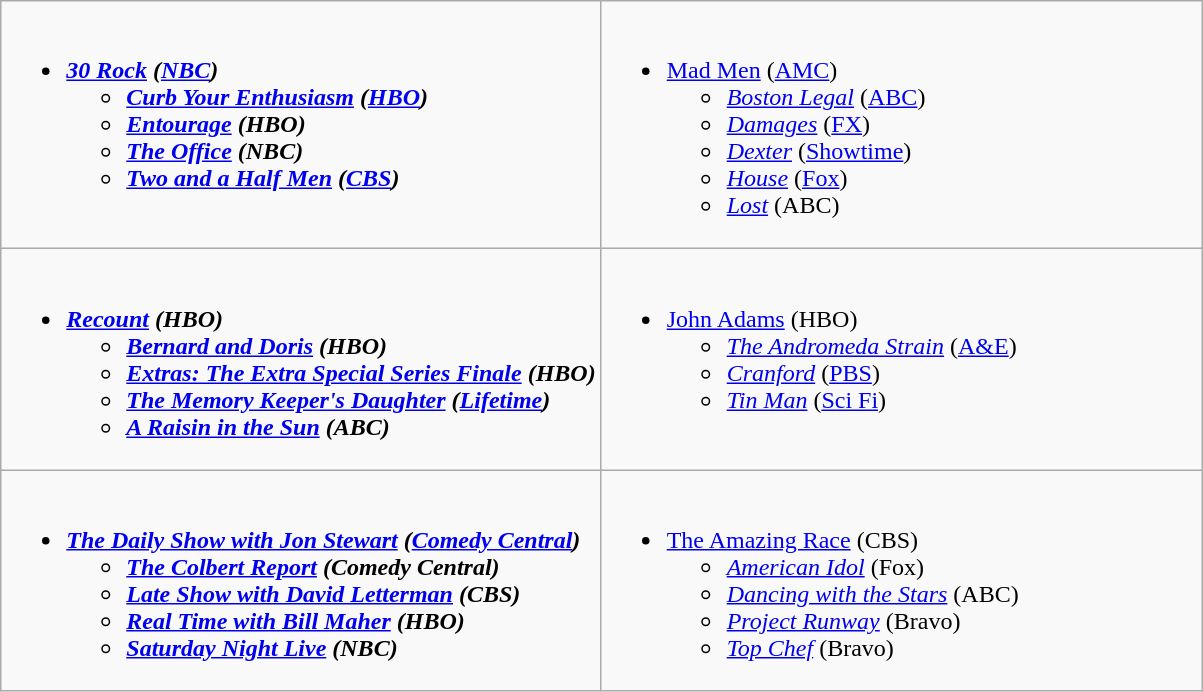<table class="wikitable">
<tr>
<td style="vertical-align:top;" width="50%"><br><ul><li><strong><em><a href='#'>30 Rock</a><em> (<a href='#'>NBC</a>)<strong><ul><li></em><a href='#'>Curb Your Enthusiasm</a><em> (<a href='#'>HBO</a>)</li><li></em><a href='#'>Entourage</a><em> (HBO)</li><li></em><a href='#'>The Office</a><em> (NBC)</li><li></em><a href='#'>Two and a Half Men</a><em> (<a href='#'>CBS</a>)</li></ul></li></ul></td>
<td style="vertical-align:top;" width="50%"><br><ul><li></em></strong><a href='#'>Mad Men</a></em> (<a href='#'>AMC</a>)</strong><ul><li><em><a href='#'>Boston Legal</a></em> (<a href='#'>ABC</a>)</li><li><em><a href='#'>Damages</a></em> (<a href='#'>FX</a>)</li><li><em><a href='#'>Dexter</a></em> (<a href='#'>Showtime</a>)</li><li><em><a href='#'>House</a></em> (<a href='#'>Fox</a>)</li><li><em><a href='#'>Lost</a></em> (ABC)</li></ul></li></ul></td>
</tr>
<tr>
<td style="vertical-align:top;" width="50%"><br><ul><li><strong><em><a href='#'>Recount</a><em> (HBO)<strong><ul><li></em><a href='#'>Bernard and Doris</a><em> (HBO)</li><li></em><a href='#'>Extras: The Extra Special Series Finale</a><em> (HBO)</li><li></em><a href='#'>The Memory Keeper's Daughter</a><em> (<a href='#'>Lifetime</a>)</li><li></em><a href='#'>A Raisin in the Sun</a><em> (ABC)</li></ul></li></ul></td>
<td style="vertical-align:top;" width="50%"><br><ul><li></em></strong><a href='#'>John Adams</a></em> (HBO)</strong><ul><li><em><a href='#'>The Andromeda Strain</a></em> (<a href='#'>A&E</a>)</li><li><em><a href='#'>Cranford</a></em> (<a href='#'>PBS</a>)</li><li><em><a href='#'>Tin Man</a></em> (<a href='#'>Sci Fi</a>)</li></ul></li></ul></td>
</tr>
<tr>
<td style="vertical-align:top;" width="50%"><br><ul><li><strong><em><a href='#'>The Daily Show with Jon Stewart</a><em> (<a href='#'>Comedy Central</a>)<strong><ul><li></em><a href='#'>The Colbert Report</a><em> (Comedy Central)</li><li></em><a href='#'>Late Show with David Letterman</a><em> (CBS)</li><li></em><a href='#'>Real Time with Bill Maher</a><em> (HBO)</li><li></em><a href='#'>Saturday Night Live</a><em> (NBC)</li></ul></li></ul></td>
<td style="vertical-align:top;" width="50%"><br><ul><li></em></strong><a href='#'>The Amazing Race</a></em> (CBS)</strong><ul><li><em><a href='#'>American Idol</a></em> (Fox)</li><li><em><a href='#'>Dancing with the Stars</a></em> (ABC)</li><li><em><a href='#'>Project Runway</a></em> (Bravo)</li><li><em><a href='#'>Top Chef</a></em> (Bravo)</li></ul></li></ul></td>
</tr>
</table>
